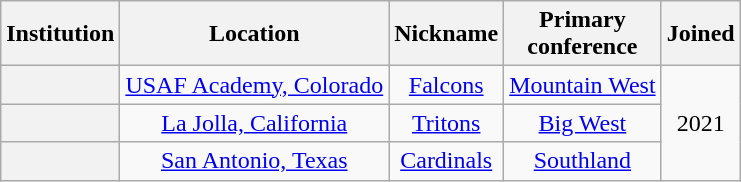<table class="wikitable sortable" style="text-align:center">
<tr>
<th>Institution</th>
<th>Location</th>
<th>Nickname</th>
<th>Primary<br>conference</th>
<th>Joined</th>
</tr>
<tr>
<th></th>
<td nowrap><a href='#'>USAF Academy, Colorado</a></td>
<td><a href='#'>Falcons</a></td>
<td><a href='#'>Mountain West</a></td>
<td rowspan="3">2021</td>
</tr>
<tr>
<th></th>
<td><a href='#'>La Jolla, California</a></td>
<td><a href='#'>Tritons</a></td>
<td><a href='#'>Big West</a></td>
</tr>
<tr>
<th></th>
<td><a href='#'>San Antonio, Texas</a></td>
<td><a href='#'>Cardinals</a></td>
<td><a href='#'>Southland</a></td>
</tr>
</table>
